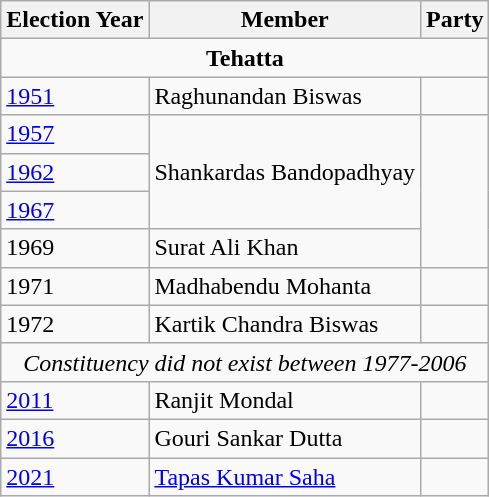<table class="wikitable sortable"ìÍĦĤĠčw>
<tr>
<th>Election Year</th>
<th>Member</th>
<th colspan=2>Party</th>
</tr>
<tr>
<td colspan="4" align=center><strong>Tehatta</strong></td>
</tr>
<tr>
<td><a href='#'>1951</a></td>
<td>Raghunandan Biswas</td>
<td></td>
</tr>
<tr>
<td><a href='#'>1957</a></td>
<td rowspan=3>Shankardas Bandopadhyay</td>
</tr>
<tr>
<td><a href='#'>1962</a></td>
</tr>
<tr>
<td><a href='#'>1967</a></td>
</tr>
<tr>
<td>1969</td>
<td>Surat Ali Khan</td>
</tr>
<tr>
<td>1971</td>
<td>Madhabendu Mohanta</td>
<td></td>
</tr>
<tr>
<td>1972</td>
<td>Kartik Chandra Biswas</td>
<td></td>
</tr>
<tr>
<td colspan="4" align=center><em>Constituency did not exist between 1977-2006</em></td>
</tr>
<tr>
<td><a href='#'>2011</a></td>
<td>Ranjit Mondal</td>
<td></td>
</tr>
<tr>
<td><a href='#'>2016</a></td>
<td>Gouri Sankar Dutta</td>
<td></td>
</tr>
<tr>
<td><a href='#'>2021</a></td>
<td><a href='#'>Tapas Kumar Saha</a></td>
</tr>
</table>
